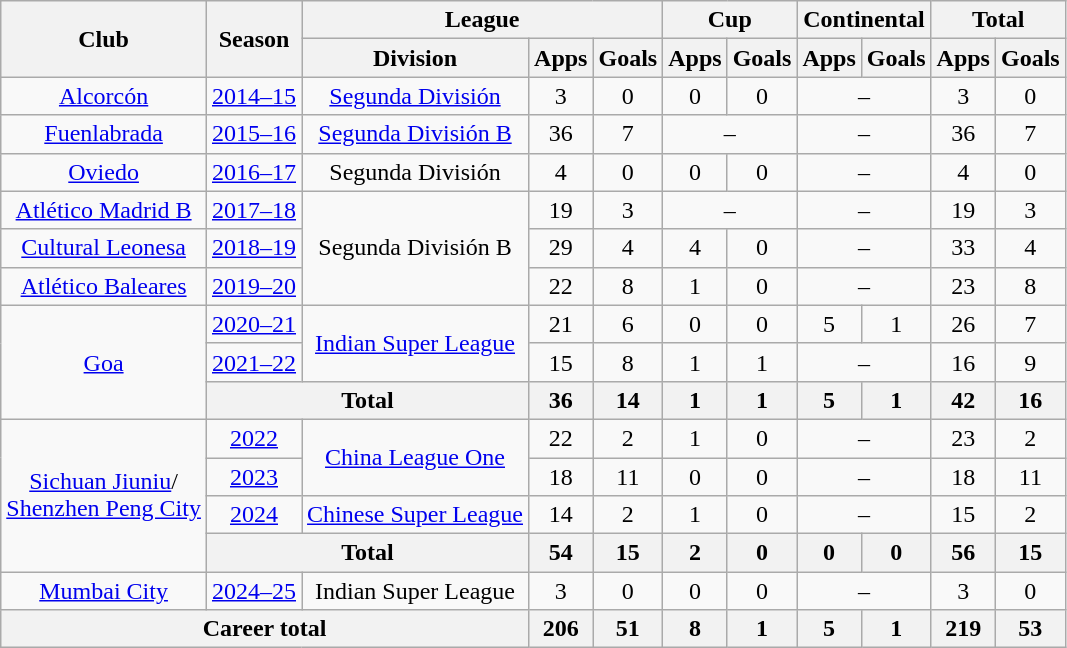<table class="wikitable" style="text-align: center;">
<tr>
<th rowspan="2">Club</th>
<th rowspan="2">Season</th>
<th colspan="3">League</th>
<th colspan="2">Cup</th>
<th colspan="2">Continental</th>
<th colspan="2">Total</th>
</tr>
<tr>
<th>Division</th>
<th>Apps</th>
<th>Goals</th>
<th>Apps</th>
<th>Goals</th>
<th>Apps</th>
<th>Goals</th>
<th>Apps</th>
<th>Goals</th>
</tr>
<tr>
<td><a href='#'>Alcorcón</a></td>
<td><a href='#'>2014–15</a></td>
<td><a href='#'>Segunda División</a></td>
<td>3</td>
<td>0</td>
<td>0</td>
<td>0</td>
<td colspan="2">–</td>
<td>3</td>
<td>0</td>
</tr>
<tr>
<td><a href='#'>Fuenlabrada</a></td>
<td><a href='#'>2015–16</a></td>
<td><a href='#'>Segunda División B</a></td>
<td>36</td>
<td>7</td>
<td colspan="2">–</td>
<td colspan="2">–</td>
<td>36</td>
<td>7</td>
</tr>
<tr>
<td><a href='#'>Oviedo</a></td>
<td><a href='#'>2016–17</a></td>
<td>Segunda División</td>
<td>4</td>
<td>0</td>
<td>0</td>
<td>0</td>
<td colspan="2">–</td>
<td>4</td>
<td>0</td>
</tr>
<tr>
<td><a href='#'>Atlético Madrid B</a></td>
<td><a href='#'>2017–18</a></td>
<td rowspan="3">Segunda División B</td>
<td>19</td>
<td>3</td>
<td colspan="2">–</td>
<td colspan="2">–</td>
<td>19</td>
<td>3</td>
</tr>
<tr>
<td><a href='#'>Cultural Leonesa</a></td>
<td><a href='#'>2018–19</a></td>
<td>29</td>
<td>4</td>
<td>4</td>
<td>0</td>
<td colspan="2">–</td>
<td>33</td>
<td>4</td>
</tr>
<tr>
<td><a href='#'>Atlético Baleares</a></td>
<td><a href='#'>2019–20</a></td>
<td>22</td>
<td>8</td>
<td>1</td>
<td>0</td>
<td colspan="2">–</td>
<td>23</td>
<td>8</td>
</tr>
<tr>
<td rowspan="3"><a href='#'>Goa</a></td>
<td><a href='#'>2020–21</a></td>
<td rowspan="2"><a href='#'>Indian Super League</a></td>
<td>21</td>
<td>6</td>
<td>0</td>
<td>0</td>
<td>5</td>
<td>1</td>
<td>26</td>
<td>7</td>
</tr>
<tr>
<td><a href='#'>2021–22</a></td>
<td>15</td>
<td>8</td>
<td>1</td>
<td>1</td>
<td colspan="2">–</td>
<td>16</td>
<td>9</td>
</tr>
<tr>
<th colspan="2">Total</th>
<th>36</th>
<th>14</th>
<th>1</th>
<th>1</th>
<th>5</th>
<th>1</th>
<th>42</th>
<th>16</th>
</tr>
<tr>
<td rowspan="4"><a href='#'>Sichuan Jiuniu</a>/<br><a href='#'>Shenzhen Peng City</a></td>
<td><a href='#'>2022</a></td>
<td rowspan="2"><a href='#'>China League One</a></td>
<td>22</td>
<td>2</td>
<td>1</td>
<td>0</td>
<td colspan="2">–</td>
<td>23</td>
<td>2</td>
</tr>
<tr>
<td><a href='#'>2023</a></td>
<td>18</td>
<td>11</td>
<td>0</td>
<td>0</td>
<td colspan="2">–</td>
<td>18</td>
<td>11</td>
</tr>
<tr>
<td><a href='#'>2024</a></td>
<td><a href='#'>Chinese Super League</a></td>
<td>14</td>
<td>2</td>
<td>1</td>
<td>0</td>
<td colspan="2">–</td>
<td>15</td>
<td>2</td>
</tr>
<tr>
<th colspan="2">Total</th>
<th>54</th>
<th>15</th>
<th>2</th>
<th>0</th>
<th>0</th>
<th>0</th>
<th>56</th>
<th>15</th>
</tr>
<tr>
<td><a href='#'>Mumbai City</a></td>
<td><a href='#'>2024–25</a></td>
<td>Indian Super League</td>
<td>3</td>
<td>0</td>
<td>0</td>
<td>0</td>
<td colspan="2">–</td>
<td>3</td>
<td>0</td>
</tr>
<tr>
<th colspan="3">Career total</th>
<th>206</th>
<th>51</th>
<th>8</th>
<th>1</th>
<th>5</th>
<th>1</th>
<th>219</th>
<th>53</th>
</tr>
</table>
